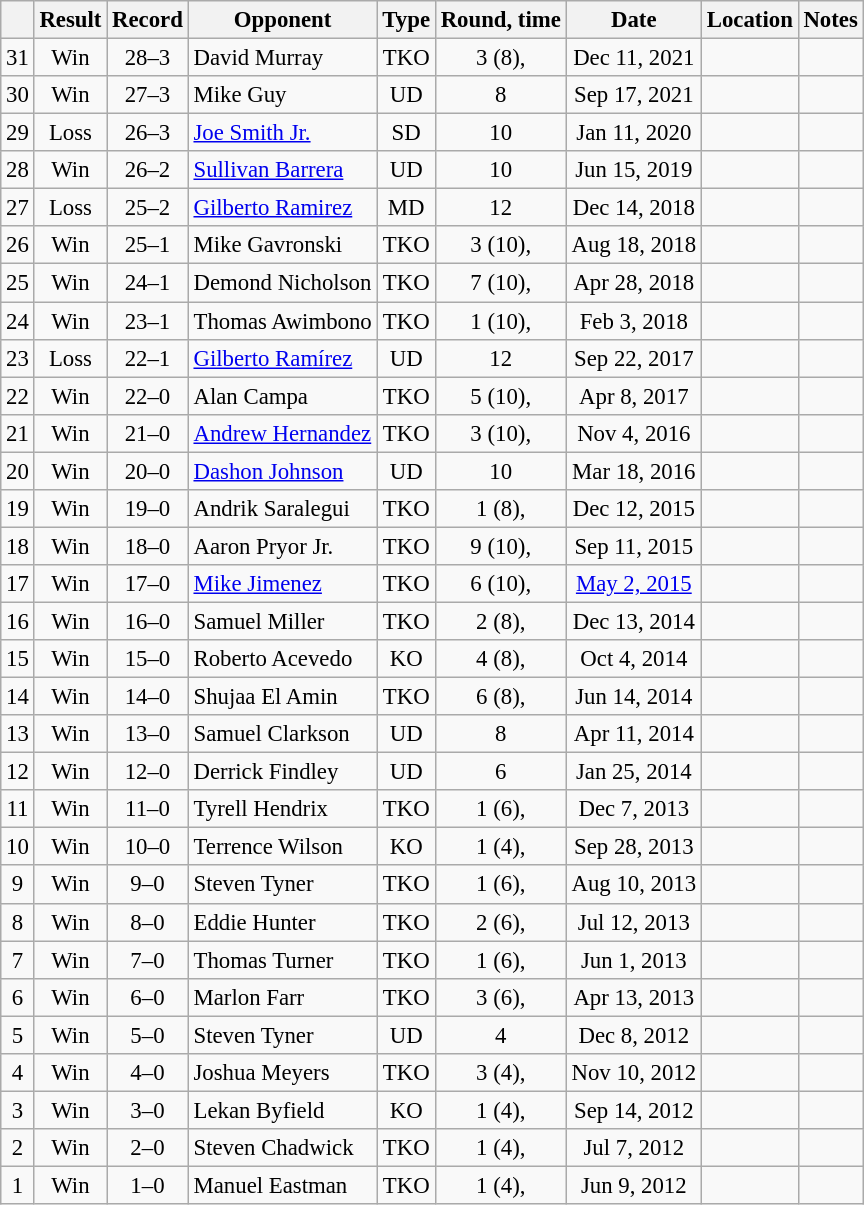<table class="wikitable" style="text-align:center; font-size:95%">
<tr>
<th></th>
<th>Result</th>
<th>Record</th>
<th>Opponent</th>
<th>Type</th>
<th>Round, time</th>
<th>Date</th>
<th>Location</th>
<th>Notes</th>
</tr>
<tr>
<td>31</td>
<td>Win</td>
<td>28–3</td>
<td align=left> David Murray</td>
<td>TKO</td>
<td>3 (8), </td>
<td>Dec 11, 2021</td>
<td align=left></td>
<td></td>
</tr>
<tr>
<td>30</td>
<td>Win</td>
<td>27–3</td>
<td align=left> Mike Guy</td>
<td>UD</td>
<td>8</td>
<td>Sep 17, 2021</td>
<td align=left></td>
<td></td>
</tr>
<tr>
<td>29</td>
<td>Loss</td>
<td>26–3</td>
<td align=left> <a href='#'>Joe Smith Jr.</a></td>
<td>SD</td>
<td>10</td>
<td>Jan 11, 2020</td>
<td align=left></td>
<td></td>
</tr>
<tr>
<td>28</td>
<td>Win</td>
<td>26–2</td>
<td style="text-align:left;"> <a href='#'>Sullivan Barrera</a></td>
<td>UD</td>
<td>10</td>
<td>Jun 15, 2019</td>
<td style="text-align:left;"> </td>
<td style="text-align:left;"></td>
</tr>
<tr>
<td>27</td>
<td>Loss</td>
<td>25–2</td>
<td style="text-align:left;"> <a href='#'>Gilberto Ramirez</a></td>
<td>MD</td>
<td>12</td>
<td>Dec 14, 2018</td>
<td style="text-align:left;"> </td>
<td style="text-align:left;"></td>
</tr>
<tr>
<td>26</td>
<td>Win</td>
<td>25–1</td>
<td style="text-align:left;"> Mike Gavronski</td>
<td>TKO</td>
<td>3 (10), </td>
<td>Aug 18, 2018</td>
<td style="text-align:left;"> </td>
<td style="text-align:left;"></td>
</tr>
<tr>
<td>25</td>
<td>Win</td>
<td>24–1</td>
<td style="text-align:left;"> Demond Nicholson</td>
<td>TKO</td>
<td>7 (10), </td>
<td>Apr 28, 2018</td>
<td style="text-align:left;"> </td>
<td style="text-align:left;"></td>
</tr>
<tr>
<td>24</td>
<td>Win</td>
<td>23–1</td>
<td style="text-align:left;"> Thomas Awimbono</td>
<td>TKO</td>
<td>1 (10), </td>
<td>Feb 3, 2018</td>
<td style="text-align:left;"> </td>
<td style="text-align:left;"></td>
</tr>
<tr>
<td>23</td>
<td>Loss</td>
<td>22–1</td>
<td style="text-align:left;"> <a href='#'>Gilberto Ramírez</a></td>
<td>UD</td>
<td>12</td>
<td>Sep 22, 2017</td>
<td style="text-align:left;"> </td>
<td style="text-align:left;"></td>
</tr>
<tr>
<td>22</td>
<td>Win</td>
<td>22–0</td>
<td style="text-align:left;"> Alan Campa</td>
<td>TKO</td>
<td>5 (10), </td>
<td>Apr 8, 2017</td>
<td style="text-align:left;"> </td>
<td style="text-align:left;"></td>
</tr>
<tr>
<td>21</td>
<td>Win</td>
<td>21–0</td>
<td style="text-align:left;"> <a href='#'>Andrew Hernandez</a></td>
<td>TKO</td>
<td>3 (10), </td>
<td>Nov 4, 2016</td>
<td style="text-align:left;"> </td>
<td style="text-align:left;"></td>
</tr>
<tr>
<td>20</td>
<td>Win</td>
<td>20–0</td>
<td style="text-align:left;"> <a href='#'>Dashon Johnson</a></td>
<td>UD</td>
<td>10</td>
<td>Mar 18, 2016</td>
<td style="text-align:left;"> </td>
<td style="text-align:left;"></td>
</tr>
<tr>
<td>19</td>
<td>Win</td>
<td>19–0</td>
<td style="text-align:left;"> Andrik Saralegui</td>
<td>TKO</td>
<td>1 (8), </td>
<td>Dec 12, 2015</td>
<td style="text-align:left;"> </td>
<td style="text-align:left;"></td>
</tr>
<tr>
<td>18</td>
<td>Win</td>
<td>18–0</td>
<td style="text-align:left;"> Aaron Pryor Jr.</td>
<td>TKO</td>
<td>9 (10), </td>
<td>Sep 11, 2015</td>
<td style="text-align:left;"> </td>
<td style="text-align:left;"></td>
</tr>
<tr>
<td>17</td>
<td>Win</td>
<td>17–0</td>
<td style="text-align:left;"> <a href='#'>Mike Jimenez</a></td>
<td>TKO</td>
<td>6 (10), </td>
<td><a href='#'>May 2, 2015</a></td>
<td style="text-align:left;"> </td>
<td style="text-align:left;"></td>
</tr>
<tr>
<td>16</td>
<td>Win</td>
<td>16–0</td>
<td style="text-align:left;"> Samuel Miller</td>
<td>TKO</td>
<td>2 (8), </td>
<td>Dec 13, 2014</td>
<td style="text-align:left;"> </td>
<td style="text-align:left;"></td>
</tr>
<tr>
<td>15</td>
<td>Win</td>
<td>15–0</td>
<td style="text-align:left;"> Roberto Acevedo</td>
<td>KO</td>
<td>4 (8), </td>
<td>Oct 4, 2014</td>
<td style="text-align:left;"> </td>
<td style="text-align:left;"></td>
</tr>
<tr>
<td>14</td>
<td>Win</td>
<td>14–0</td>
<td style="text-align:left;"> Shujaa El Amin</td>
<td>TKO</td>
<td>6 (8), </td>
<td>Jun 14, 2014</td>
<td style="text-align:left;"> </td>
<td style="text-align:left;"></td>
</tr>
<tr>
<td>13</td>
<td>Win</td>
<td>13–0</td>
<td style="text-align:left;"> Samuel Clarkson</td>
<td>UD</td>
<td>8</td>
<td>Apr 11, 2014</td>
<td style="text-align:left;"> </td>
<td style="text-align:left;"></td>
</tr>
<tr>
<td>12</td>
<td>Win</td>
<td>12–0</td>
<td style="text-align:left;"> Derrick Findley</td>
<td>UD</td>
<td>6</td>
<td>Jan 25, 2014</td>
<td style="text-align:left;"> </td>
<td style="text-align:left;"></td>
</tr>
<tr>
<td>11</td>
<td>Win</td>
<td>11–0</td>
<td style="text-align:left;"> Tyrell Hendrix</td>
<td>TKO</td>
<td>1 (6), </td>
<td>Dec 7, 2013</td>
<td style="text-align:left;"> </td>
<td style="text-align:left;"></td>
</tr>
<tr>
<td>10</td>
<td>Win</td>
<td>10–0</td>
<td style="text-align:left;"> Terrence Wilson</td>
<td>KO</td>
<td>1 (4), </td>
<td>Sep 28, 2013</td>
<td style="text-align:left;"> </td>
<td style="text-align:left;"></td>
</tr>
<tr>
<td>9</td>
<td>Win</td>
<td>9–0</td>
<td style="text-align:left;"> Steven Tyner</td>
<td>TKO</td>
<td>1 (6), </td>
<td>Aug 10, 2013</td>
<td style="text-align:left;"> </td>
<td style="text-align:left;"></td>
</tr>
<tr>
<td>8</td>
<td>Win</td>
<td>8–0</td>
<td style="text-align:left;"> Eddie Hunter</td>
<td>TKO</td>
<td>2 (6), </td>
<td>Jul 12, 2013</td>
<td style="text-align:left;"> </td>
<td style="text-align:left;"></td>
</tr>
<tr>
<td>7</td>
<td>Win</td>
<td>7–0</td>
<td style="text-align:left;"> Thomas Turner</td>
<td>TKO</td>
<td>1 (6), </td>
<td>Jun 1, 2013</td>
<td style="text-align:left;"> </td>
<td style="text-align:left;"></td>
</tr>
<tr>
<td>6</td>
<td>Win</td>
<td>6–0</td>
<td style="text-align:left;"> Marlon Farr</td>
<td>TKO</td>
<td>3 (6), </td>
<td>Apr 13, 2013</td>
<td style="text-align:left;"> </td>
<td style="text-align:left;"></td>
</tr>
<tr>
<td>5</td>
<td>Win</td>
<td>5–0</td>
<td style="text-align:left;"> Steven Tyner</td>
<td>UD</td>
<td>4</td>
<td>Dec 8, 2012</td>
<td style="text-align:left;"> </td>
<td style="text-align:left;"></td>
</tr>
<tr>
<td>4</td>
<td>Win</td>
<td>4–0</td>
<td style="text-align:left;"> Joshua Meyers</td>
<td>TKO</td>
<td>3 (4), </td>
<td>Nov 10, 2012</td>
<td style="text-align:left;"> </td>
<td style="text-align:left;"></td>
</tr>
<tr>
<td>3</td>
<td>Win</td>
<td>3–0</td>
<td style="text-align:left;"> Lekan Byfield</td>
<td>KO</td>
<td>1 (4), </td>
<td>Sep 14, 2012</td>
<td style="text-align:left;"> </td>
<td style="text-align:left;"></td>
</tr>
<tr>
<td>2</td>
<td>Win</td>
<td>2–0</td>
<td style="text-align:left;"> Steven Chadwick</td>
<td>TKO</td>
<td>1 (4), </td>
<td>Jul 7, 2012</td>
<td style="text-align:left;"> </td>
<td style="text-align:left;"></td>
</tr>
<tr>
<td>1</td>
<td>Win</td>
<td>1–0</td>
<td style="text-align:left;"> Manuel Eastman</td>
<td>TKO</td>
<td>1 (4), </td>
<td>Jun 9, 2012</td>
<td style="text-align:left;"> </td>
<td style="text-align:left;"></td>
</tr>
</table>
